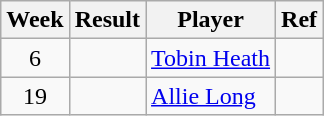<table class=wikitable>
<tr>
<th>Week</th>
<th>Result</th>
<th>Player</th>
<th>Ref</th>
</tr>
<tr>
<td align=center>6</td>
<td></td>
<td> <a href='#'>Tobin Heath</a></td>
<td></td>
</tr>
<tr>
<td align=center>19</td>
<td></td>
<td> <a href='#'>Allie Long</a></td>
<td></td>
</tr>
</table>
